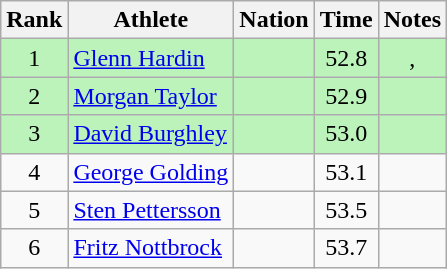<table class="wikitable sortable" style="text-align:center">
<tr>
<th>Rank</th>
<th>Athlete</th>
<th>Nation</th>
<th>Time</th>
<th>Notes</th>
</tr>
<tr bgcolor=bbf3bb>
<td>1</td>
<td align=left><a href='#'>Glenn Hardin</a></td>
<td align=left></td>
<td>52.8</td>
<td>, </td>
</tr>
<tr bgcolor=bbf3bb>
<td>2</td>
<td align=left><a href='#'>Morgan Taylor</a></td>
<td align=left></td>
<td>52.9</td>
<td></td>
</tr>
<tr bgcolor=bbf3bb>
<td>3</td>
<td align=left><a href='#'>David Burghley</a></td>
<td align=left></td>
<td>53.0</td>
<td></td>
</tr>
<tr>
<td>4</td>
<td align=left><a href='#'>George Golding</a></td>
<td align=left></td>
<td>53.1</td>
<td></td>
</tr>
<tr>
<td>5</td>
<td align=left><a href='#'>Sten Pettersson</a></td>
<td align=left></td>
<td>53.5</td>
<td></td>
</tr>
<tr>
<td>6</td>
<td align=left><a href='#'>Fritz Nottbrock</a></td>
<td align=left></td>
<td>53.7</td>
<td></td>
</tr>
</table>
